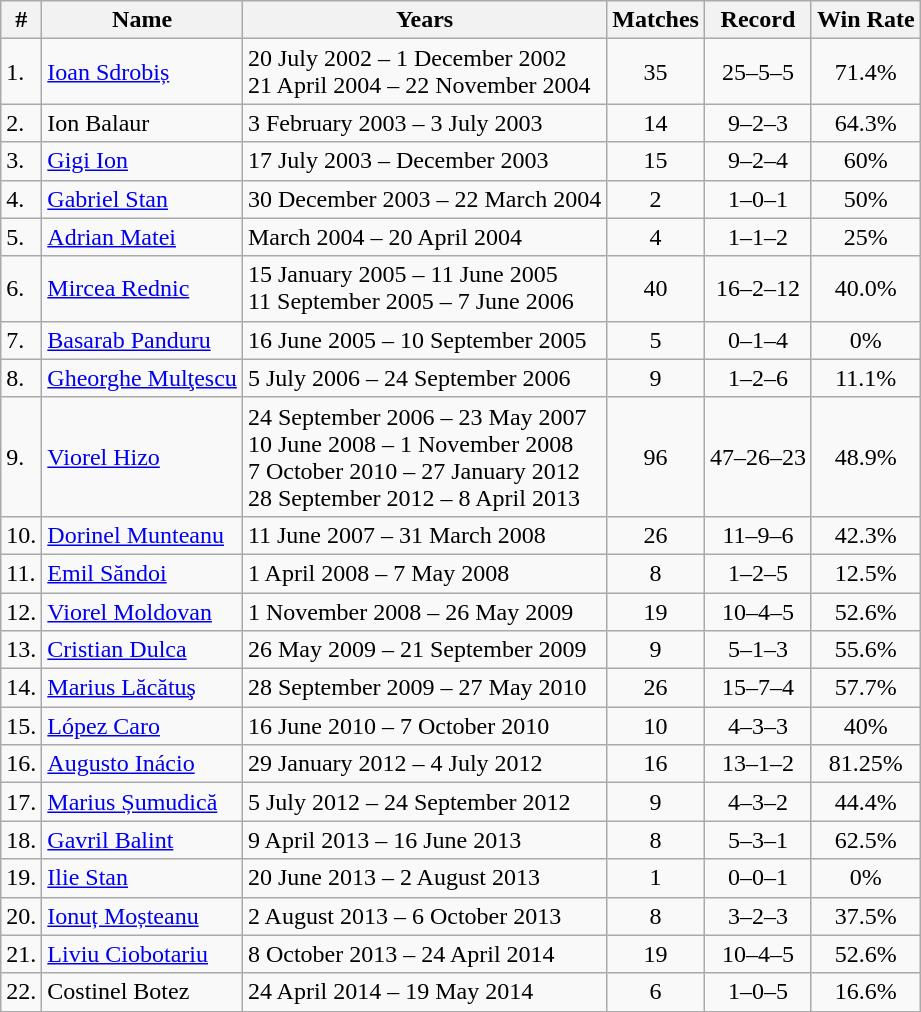<table class="wikitable sortable">
<tr>
<th>#</th>
<th>Name</th>
<th>Years</th>
<th>Matches</th>
<th>Record</th>
<th>Win Rate</th>
</tr>
<tr>
<td>1.</td>
<td align="left"><a href='#'>Ioan Sdrobiș</a></td>
<td>20 July 2002 – 1 December 2002<br>21 April 2004 – 22 November 2004</td>
<td align="center">35</td>
<td align="center">25–5–5</td>
<td align="center">71.4%</td>
</tr>
<tr>
<td>2.</td>
<td align="left">Ion Balaur</td>
<td>3 February 2003 – 3 July 2003</td>
<td align="center">14</td>
<td align="center">9–2–3</td>
<td align="center">64.3%</td>
</tr>
<tr>
<td>3.</td>
<td align="left"><a href='#'>Gigi Ion</a></td>
<td>17 July 2003 – December 2003</td>
<td align="center">15</td>
<td align="center">9–2–4</td>
<td align="center">60%</td>
</tr>
<tr>
<td>4.</td>
<td align="left"><a href='#'>Gabriel Stan</a></td>
<td>30 December 2003 – 22 March 2004</td>
<td align="center">2</td>
<td align="center">1–0–1</td>
<td align="center">50%</td>
</tr>
<tr>
<td>5.</td>
<td align="left"><a href='#'>Adrian Matei</a></td>
<td>March 2004 – 20 April 2004</td>
<td align="center">4</td>
<td align="center">1–1–2</td>
<td align="center">25%</td>
</tr>
<tr>
<td>6.</td>
<td align="left"><a href='#'>Mircea Rednic</a></td>
<td>15 January 2005 – 11 June 2005<br>11 September 2005 – 7 June 2006</td>
<td align="center">40</td>
<td align="center">16–2–12</td>
<td align="center">40.0%</td>
</tr>
<tr>
<td>7.</td>
<td align="left"><a href='#'>Basarab Panduru</a></td>
<td>16 June 2005 – 10 September 2005</td>
<td align="center">5</td>
<td align="center">0–1–4</td>
<td align="center">0%</td>
</tr>
<tr>
<td>8.</td>
<td align="left"><a href='#'>Gheorghe Mulţescu</a></td>
<td>5 July 2006 – 24 September 2006</td>
<td align="center">9</td>
<td align="center">1–2–6</td>
<td align="center">11.1%</td>
</tr>
<tr>
<td>9.</td>
<td align="left"><a href='#'>Viorel Hizo</a></td>
<td>24 September 2006 – 23 May 2007<br>10 June 2008 – 1 November 2008<br>7 October 2010 – 27 January 2012<br>28 September 2012 – 8 April 2013</td>
<td align="center">96</td>
<td align="center">47–26–23</td>
<td align="center">48.9%</td>
</tr>
<tr>
<td>10.</td>
<td align="left"><a href='#'>Dorinel Munteanu</a></td>
<td>11 June 2007 – 31 March 2008</td>
<td align="center">26</td>
<td align="center">11–9–6</td>
<td align="center">42.3%</td>
</tr>
<tr>
<td>11.</td>
<td align="left"><a href='#'>Emil Săndoi</a></td>
<td>1 April 2008 – 7 May 2008</td>
<td align="center">8</td>
<td align="center">1–2–5</td>
<td align="center">12.5%</td>
</tr>
<tr>
<td>12.</td>
<td align="left"><a href='#'>Viorel Moldovan</a></td>
<td>1 November 2008 – 26 May 2009</td>
<td align="center">19</td>
<td align="center">10–4–5</td>
<td align="center">52.6%</td>
</tr>
<tr>
<td>13.</td>
<td align="left"><a href='#'>Cristian Dulca</a></td>
<td>26 May 2009 – 21 September 2009</td>
<td align="center">9</td>
<td align="center">5–1–3</td>
<td align="center">55.6%</td>
</tr>
<tr>
<td>14.</td>
<td align="left"><a href='#'>Marius Lăcătuş</a></td>
<td>28 September 2009 – 27 May 2010</td>
<td align="center">26</td>
<td align="center">15–7–4</td>
<td align="center">57.7%</td>
</tr>
<tr>
<td>15.</td>
<td align="left"> <a href='#'>López Caro</a></td>
<td>16 June 2010 – 7 October 2010</td>
<td align="center">10</td>
<td align="center">4–3–3</td>
<td align="center">40%</td>
</tr>
<tr>
<td>16.</td>
<td align="left"> <a href='#'>Augusto Inácio</a></td>
<td>29 January 2012 – 4 July 2012</td>
<td align="center">16</td>
<td align="center">13–1–2</td>
<td align="center">81.25%</td>
</tr>
<tr>
<td>17.</td>
<td align="left"><a href='#'>Marius Șumudică</a></td>
<td>5 July 2012 – 24 September 2012</td>
<td align="center">9</td>
<td align="center">4–3–2</td>
<td align="center">44.4%</td>
</tr>
<tr>
<td>18.</td>
<td align="left"><a href='#'>Gavril Balint</a></td>
<td>9 April 2013 – 16 June 2013</td>
<td align="center">8</td>
<td align="center">5–3–1</td>
<td align="center">62.5%</td>
</tr>
<tr>
<td>19.</td>
<td align="left"><a href='#'>Ilie Stan</a></td>
<td>20 June 2013 – 2 August 2013</td>
<td align="center">1</td>
<td align="center">0–0–1</td>
<td align="center">0%</td>
</tr>
<tr>
<td>20.</td>
<td align="left"><a href='#'>Ionuț Moșteanu</a></td>
<td>2 August 2013 – 6 October 2013</td>
<td align="center">8</td>
<td align="center">3–2–3</td>
<td align="center">37.5%</td>
</tr>
<tr>
<td>21.</td>
<td align="left"><a href='#'>Liviu Ciobotariu</a></td>
<td>8 October 2013 – 24 April 2014</td>
<td align="center">19</td>
<td align="center">10–4–5</td>
<td align="center">52.6%</td>
</tr>
<tr>
<td>22.</td>
<td align="left">Costinel Botez</td>
<td>24 April 2014 – 19 May 2014</td>
<td align="center">6</td>
<td align="center">1–0–5</td>
<td align="center">16.6%</td>
</tr>
<tr>
</tr>
</table>
